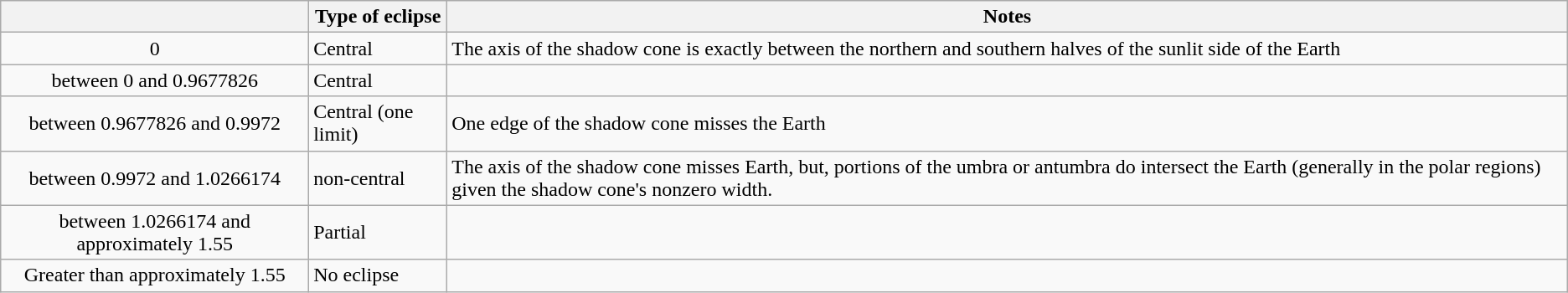<table class="wikitable plainrowheaders">
<tr>
<th align=center></th>
<th>Type of eclipse</th>
<th>Notes</th>
</tr>
<tr>
<td align=center>0</td>
<td>Central</td>
<td>The axis of the shadow cone is exactly between the northern and southern halves of the sunlit side of the Earth</td>
</tr>
<tr>
<td align=center>between 0 and 0.9677826</td>
<td>Central</td>
<td></td>
</tr>
<tr>
<td align=center>between 0.9677826 and 0.9972</td>
<td>Central (one limit)</td>
<td>One edge of the shadow cone misses the Earth</td>
</tr>
<tr>
<td align=center>between 0.9972 and 1.0266174</td>
<td>non-central</td>
<td>The axis of the shadow cone misses Earth, but, portions of the umbra or antumbra do intersect the Earth (generally in the polar regions) given the shadow cone's nonzero width.</td>
</tr>
<tr>
<td align=center>between 1.0266174 and approximately 1.55</td>
<td>Partial</td>
</tr>
<tr>
<td align=center>Greater than approximately 1.55</td>
<td>No eclipse</td>
<td></td>
</tr>
</table>
